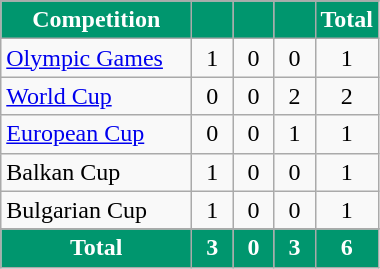<table class="wikitable" style="text-align:center;">
<tr>
</tr>
<tr style="color:white;">
<th style="width:120px; background:#00966E; color:white;">Competition</th>
<th style="width:20px; background:#00966E; color:white;"></th>
<th style="width:20px; background:#00966E; color:white;"></th>
<th style="width:20px; background:#00966E; color:white;"></th>
<th style="width:20px; background:#00966E; color:white;">Total</th>
</tr>
<tr>
<td align=left><a href='#'>Olympic Games</a></td>
<td>1</td>
<td>0</td>
<td>0</td>
<td>1</td>
</tr>
<tr>
<td align=left><a href='#'>World Cup</a></td>
<td>0</td>
<td>0</td>
<td>2</td>
<td>2</td>
</tr>
<tr>
<td align=left><a href='#'>European Cup</a></td>
<td>0</td>
<td>0</td>
<td>1</td>
<td>1</td>
</tr>
<tr>
<td align=left>Balkan Cup</td>
<td>1</td>
<td>0</td>
<td>0</td>
<td>1</td>
</tr>
<tr>
<td align=left>Bulgarian Cup</td>
<td>1</td>
<td>0</td>
<td>0</td>
<td>1</td>
</tr>
<tr>
</tr>
<tr style="color:white;">
<th style="background:#00966E; color:white;">Total</th>
<th style="background:#00966E; color:white;">3</th>
<th style="background:#00966E; color:white;">0</th>
<th style="background:#00966E; color:white;">3</th>
<th style="background:#00966E; color:white;">6</th>
</tr>
</table>
